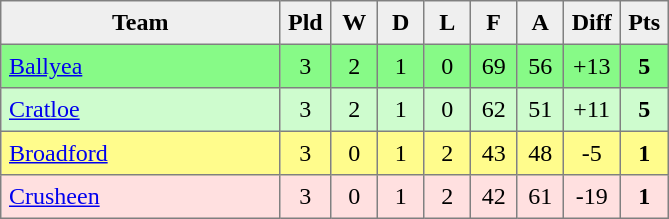<table style=border-collapse:collapse border=1 cellspacing=0 cellpadding=5>
<tr align=center bgcolor=#efefef>
<th width=175>Team</th>
<th width=20>Pld</th>
<th width=20>W</th>
<th width=20>D</th>
<th width=20>L</th>
<th width=20>F</th>
<th width=20>A</th>
<th width=20>Diff</th>
<th width=20>Pts</th>
</tr>
<tr align=center style="background:#87FA87;">
<td style="text-align:left;"> <a href='#'>Ballyea</a></td>
<td>3</td>
<td>2</td>
<td>1</td>
<td>0</td>
<td>69</td>
<td>56</td>
<td>+13</td>
<td><strong>5</strong></td>
</tr>
<tr align=center style="background:#CEFCCE;">
<td style="text-align:left;"> <a href='#'>Cratloe</a></td>
<td>3</td>
<td>2</td>
<td>1</td>
<td>0</td>
<td>62</td>
<td>51</td>
<td>+11</td>
<td><strong>5</strong></td>
</tr>
<tr align=center style="background:#FFFC8C;">
<td style="text-align:left;"> <a href='#'>Broadford</a></td>
<td>3</td>
<td>0</td>
<td>1</td>
<td>2</td>
<td>43</td>
<td>48</td>
<td>-5</td>
<td><strong>1</strong></td>
</tr>
<tr align=center style="background:#FFE0E0;">
<td style="text-align:left;"> <a href='#'>Crusheen</a></td>
<td>3</td>
<td>0</td>
<td>1</td>
<td>2</td>
<td>42</td>
<td>61</td>
<td>-19</td>
<td><strong>1</strong></td>
</tr>
</table>
